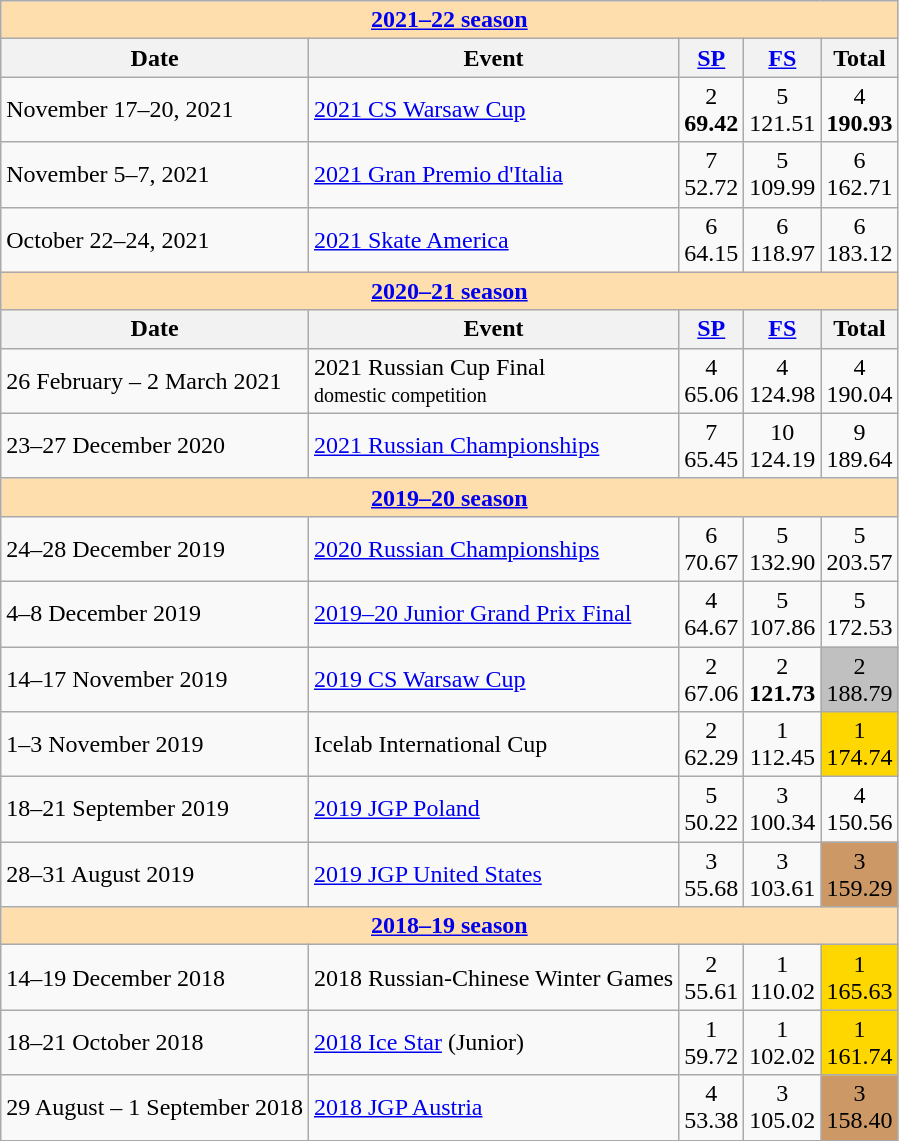<table class="wikitable">
<tr>
<td style="background-color: #ffdead; " colspan=5 align=center><a href='#'><strong>2021–22 season</strong></a></td>
</tr>
<tr>
<th>Date</th>
<th>Event</th>
<th><a href='#'>SP</a></th>
<th><a href='#'>FS</a></th>
<th>Total</th>
</tr>
<tr>
<td>November 17–20, 2021</td>
<td><a href='#'>2021 CS Warsaw Cup</a></td>
<td align=center>2 <br> <strong>69.42</strong></td>
<td align=center>5 <br> 121.51</td>
<td align=center>4 <br> <strong>190.93</strong></td>
</tr>
<tr>
<td>November 5–7, 2021</td>
<td><a href='#'>2021 Gran Premio d'Italia</a></td>
<td align=center>7 <br> 52.72</td>
<td align=center>5 <br> 109.99</td>
<td align=center>6 <br> 162.71</td>
</tr>
<tr>
<td>October 22–24, 2021</td>
<td><a href='#'>2021 Skate America</a></td>
<td align=center>6 <br> 64.15</td>
<td align=center>6 <br> 118.97</td>
<td align=center>6 <br> 183.12</td>
</tr>
<tr>
<td style="background-color: #ffdead; " colspan=6 align=center><a href='#'><strong>2020–21 season</strong></a></td>
</tr>
<tr>
<th>Date</th>
<th>Event</th>
<th><a href='#'>SP</a></th>
<th><a href='#'>FS</a></th>
<th>Total</th>
</tr>
<tr>
<td>26 February – 2 March 2021</td>
<td>2021 Russian Cup Final <br> <small>domestic competition</small></td>
<td align=center>4 <br> 65.06</td>
<td align=center>4 <br> 124.98</td>
<td align=center>4 <br> 190.04</td>
</tr>
<tr>
<td>23–27 December 2020</td>
<td><a href='#'>2021 Russian Championships</a></td>
<td align=center>7 <br> 65.45</td>
<td align=center>10 <br> 124.19</td>
<td align=center>9 <br> 189.64</td>
</tr>
<tr>
<td style="background-color: #ffdead; " colspan=6 align=center><a href='#'><strong>2019–20 season</strong></a></td>
</tr>
<tr>
<td>24–28 December 2019</td>
<td><a href='#'>2020 Russian Championships</a></td>
<td align=center>6 <br> 70.67</td>
<td align=center>5 <br> 132.90</td>
<td align=center>5 <br> 203.57</td>
</tr>
<tr>
<td>4–8 December 2019</td>
<td><a href='#'>2019–20 Junior Grand Prix Final</a></td>
<td align=center>4 <br> 64.67</td>
<td align=center>5 <br> 107.86</td>
<td align=center>5 <br> 172.53</td>
</tr>
<tr>
<td>14–17 November 2019</td>
<td><a href='#'>2019 CS Warsaw Cup</a></td>
<td align=center>2 <br> 67.06</td>
<td align=center>2 <br> <strong>121.73</strong></td>
<td align=center bgcolor=silver>2 <br> 188.79</td>
</tr>
<tr>
<td>1–3 November 2019</td>
<td>Icelab International Cup</td>
<td align=center>2 <br> 62.29</td>
<td align=center>1 <br> 112.45</td>
<td align=center bgcolor=gold>1 <br> 174.74</td>
</tr>
<tr>
<td>18–21 September 2019</td>
<td><a href='#'>2019 JGP Poland</a></td>
<td align=center>5 <br> 50.22</td>
<td align=center>3 <br> 100.34</td>
<td align=center>4 <br> 150.56</td>
</tr>
<tr>
<td>28–31 August 2019</td>
<td><a href='#'>2019 JGP United States</a></td>
<td align=center>3 <br> 55.68</td>
<td align=center>3 <br> 103.61</td>
<td align=center bgcolor=cc9966>3 <br> 159.29</td>
</tr>
<tr>
<td style="background-color: #ffdead; " colspan=6 align=center><a href='#'><strong>2018–19 season</strong></a></td>
</tr>
<tr>
<td>14–19 December 2018</td>
<td>2018 Russian-Chinese Winter Games</td>
<td align=center>2 <br> 55.61</td>
<td align=center>1 <br> 110.02</td>
<td align=center bgcolor=gold>1 <br> 165.63</td>
</tr>
<tr>
<td>18–21 October 2018</td>
<td><a href='#'>2018 Ice Star</a> (Junior)</td>
<td align=center>1 <br> 59.72</td>
<td align=center>1 <br> 102.02</td>
<td align=center bgcolor=gold>1 <br> 161.74</td>
</tr>
<tr>
<td>29 August – 1 September 2018</td>
<td><a href='#'>2018 JGP Austria</a></td>
<td align=center>4 <br> 53.38</td>
<td align=center>3 <br> 105.02</td>
<td align=center bgcolor=cc9966>3 <br> 158.40</td>
</tr>
</table>
